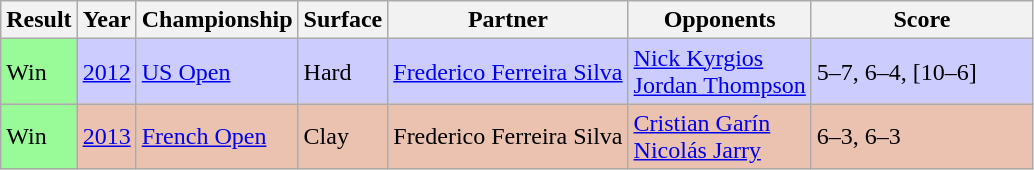<table class="sortable wikitable">
<tr>
<th>Result</th>
<th>Year</th>
<th>Championship</th>
<th>Surface</th>
<th>Partner</th>
<th>Opponents</th>
<th class="unsortable" width=140>Score</th>
</tr>
<tr bgcolor=CCCCFF>
<td bgcolor=98FB98>Win</td>
<td><a href='#'>2012</a></td>
<td><a href='#'>US Open</a></td>
<td>Hard</td>
<td> <a href='#'>Frederico Ferreira Silva</a></td>
<td> <a href='#'>Nick Kyrgios</a><br> <a href='#'>Jordan Thompson</a></td>
<td>5–7, 6–4, [10–6]</td>
</tr>
<tr bgcolor=ebc2af>
<td bgcolor=98FB98>Win</td>
<td><a href='#'>2013</a></td>
<td><a href='#'>French Open</a></td>
<td>Clay</td>
<td> Frederico Ferreira Silva</td>
<td> <a href='#'>Cristian Garín</a><br> <a href='#'>Nicolás Jarry</a></td>
<td>6–3, 6–3</td>
</tr>
</table>
